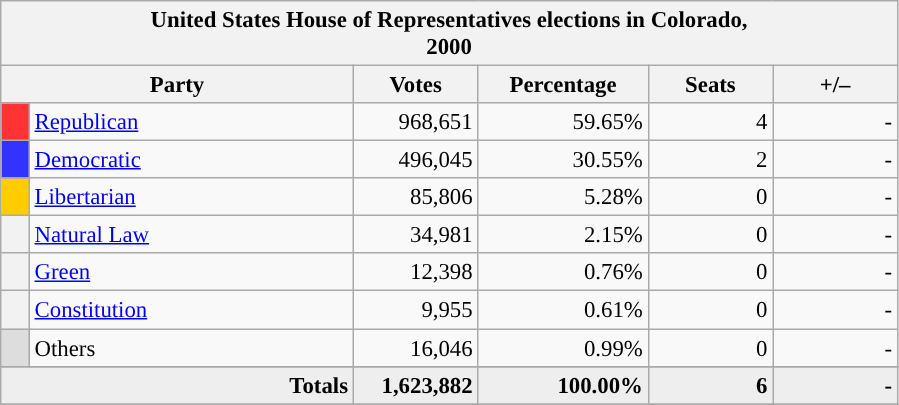<table class="wikitable" style="font-size: 95%;">
<tr>
<th colspan="6">United States House of Representatives elections in Colorado,<br>2000</th>
</tr>
<tr>
<th colspan=2 style="width: 15em">Party</th>
<th style="width: 5em">Votes</th>
<th style="width: 7em">Percentage</th>
<th style="width: 5em">Seats</th>
<th style="width: 5em">+/–</th>
</tr>
<tr>
<th style="background-color:#FF3333; width: 5px"></th>
<td style="width: 130px"><a href='#'>Republican</a></td>
<td align="right">968,651</td>
<td align="right">59.65%</td>
<td align="right">4</td>
<td align="right">-</td>
</tr>
<tr>
<th style="background-color:#3333FF; width: 5px"></th>
<td style="width: 130px"><a href='#'>Democratic</a></td>
<td align="right">496,045</td>
<td align="right">30.55%</td>
<td align="right">2</td>
<td align="right">-</td>
</tr>
<tr>
<th style="background-color:#FFCC00; width: 5px"></th>
<td style="width: 130px"><a href='#'>Libertarian</a></td>
<td align="right">85,806</td>
<td align="right">5.28%</td>
<td align="right">0</td>
<td align="right">-</td>
</tr>
<tr>
<th style="background-color:"></th>
<td style="width: 130px"><a href='#'>Natural Law</a></td>
<td align="right">34,981</td>
<td align="right">2.15%</td>
<td align="right">0</td>
<td align="right">-</td>
</tr>
<tr>
<th style="background-color:"></th>
<td style="width: 130px"><a href='#'>Green</a></td>
<td align="right">12,398</td>
<td align="right">0.76%</td>
<td align="right">0</td>
<td align="right">-</td>
</tr>
<tr>
<th style="background-color:"></th>
<td style="width: 130px"><a href='#'>Constitution</a></td>
<td align="right">9,955</td>
<td align="right">0.61%</td>
<td align="right">0</td>
<td align="right">-</td>
</tr>
<tr>
<th style="background-color:#DDDDDD; width: 3px"></th>
<td style="width: 130px">Others</td>
<td align="right">16,046</td>
<td align="right">0.99%</td>
<td align="right">0</td>
<td align="right">-</td>
</tr>
<tr>
</tr>
<tr bgcolor="#EEEEEE">
<td colspan="2" align="right"><strong>Totals</strong></td>
<td align="right"><strong>1,623,882</strong></td>
<td align="right"><strong>100.00%</strong></td>
<td align="right"><strong>6</strong></td>
<td align="right"><strong>-</strong></td>
</tr>
<tr bgcolor="#EEEEEE">
</tr>
</table>
